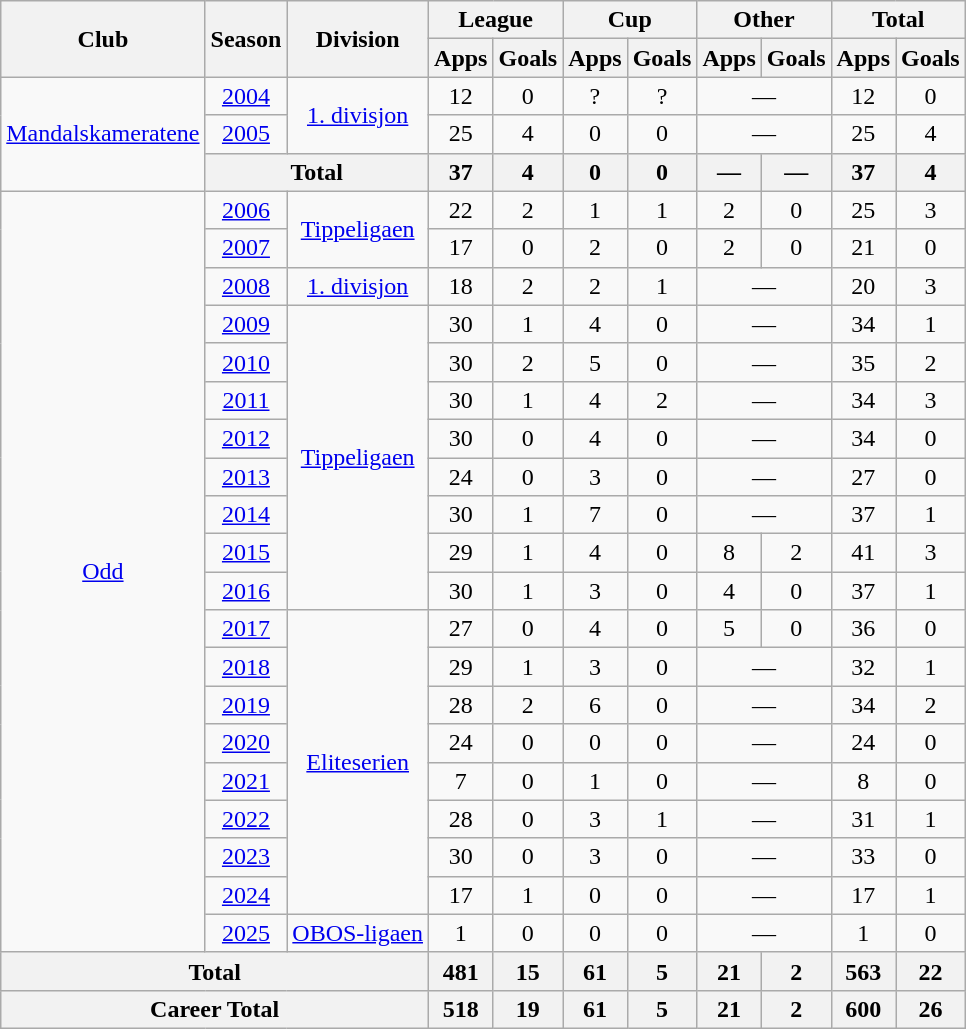<table class="wikitable" style="text-align: center;">
<tr>
<th rowspan="2">Club</th>
<th rowspan="2">Season</th>
<th rowspan="2">Division</th>
<th colspan="2">League</th>
<th colspan="2">Cup</th>
<th colspan="2">Other</th>
<th colspan="2">Total</th>
</tr>
<tr>
<th>Apps</th>
<th>Goals</th>
<th>Apps</th>
<th>Goals</th>
<th>Apps</th>
<th>Goals</th>
<th>Apps</th>
<th>Goals</th>
</tr>
<tr>
<td rowspan="3"><a href='#'>Mandalskameratene</a></td>
<td><a href='#'>2004</a></td>
<td rowspan="2"><a href='#'>1. divisjon</a></td>
<td>12</td>
<td>0</td>
<td>?</td>
<td>?</td>
<td colspan="2">—</td>
<td>12</td>
<td>0</td>
</tr>
<tr>
<td><a href='#'>2005</a></td>
<td>25</td>
<td>4</td>
<td>0</td>
<td>0</td>
<td colspan="2">—</td>
<td>25</td>
<td>4</td>
</tr>
<tr>
<th colspan="2">Total</th>
<th>37</th>
<th>4</th>
<th>0</th>
<th>0</th>
<th>—</th>
<th>—</th>
<th>37</th>
<th>4</th>
</tr>
<tr>
<td rowspan="20"><a href='#'>Odd</a></td>
<td><a href='#'>2006</a></td>
<td rowspan="2"><a href='#'>Tippeligaen</a></td>
<td>22</td>
<td>2</td>
<td>1</td>
<td>1</td>
<td>2</td>
<td>0</td>
<td>25</td>
<td>3</td>
</tr>
<tr>
<td><a href='#'>2007</a></td>
<td>17</td>
<td>0</td>
<td>2</td>
<td>0</td>
<td>2</td>
<td>0</td>
<td>21</td>
<td>0</td>
</tr>
<tr>
<td><a href='#'>2008</a></td>
<td><a href='#'>1. divisjon</a></td>
<td>18</td>
<td>2</td>
<td>2</td>
<td>1</td>
<td colspan="2">—</td>
<td>20</td>
<td>3</td>
</tr>
<tr>
<td><a href='#'>2009</a></td>
<td rowspan="8"><a href='#'>Tippeligaen</a></td>
<td>30</td>
<td>1</td>
<td>4</td>
<td>0</td>
<td colspan="2">—</td>
<td>34</td>
<td>1</td>
</tr>
<tr>
<td><a href='#'>2010</a></td>
<td>30</td>
<td>2</td>
<td>5</td>
<td>0</td>
<td colspan="2">—</td>
<td>35</td>
<td>2</td>
</tr>
<tr>
<td><a href='#'>2011</a></td>
<td>30</td>
<td>1</td>
<td>4</td>
<td>2</td>
<td colspan="2">—</td>
<td>34</td>
<td>3</td>
</tr>
<tr>
<td><a href='#'>2012</a></td>
<td>30</td>
<td>0</td>
<td>4</td>
<td>0</td>
<td colspan="2">—</td>
<td>34</td>
<td>0</td>
</tr>
<tr>
<td><a href='#'>2013</a></td>
<td>24</td>
<td>0</td>
<td>3</td>
<td>0</td>
<td colspan="2">—</td>
<td>27</td>
<td>0</td>
</tr>
<tr>
<td><a href='#'>2014</a></td>
<td>30</td>
<td>1</td>
<td>7</td>
<td>0</td>
<td colspan="2">—</td>
<td>37</td>
<td>1</td>
</tr>
<tr>
<td><a href='#'>2015</a></td>
<td>29</td>
<td>1</td>
<td>4</td>
<td>0</td>
<td>8</td>
<td>2</td>
<td>41</td>
<td>3</td>
</tr>
<tr>
<td><a href='#'>2016</a></td>
<td>30</td>
<td>1</td>
<td>3</td>
<td>0</td>
<td>4</td>
<td>0</td>
<td>37</td>
<td>1</td>
</tr>
<tr>
<td><a href='#'>2017</a></td>
<td rowspan="8" valign="center"><a href='#'>Eliteserien</a></td>
<td>27</td>
<td>0</td>
<td>4</td>
<td>0</td>
<td>5</td>
<td>0</td>
<td>36</td>
<td>0</td>
</tr>
<tr>
<td><a href='#'>2018</a></td>
<td>29</td>
<td>1</td>
<td>3</td>
<td>0</td>
<td colspan="2">—</td>
<td>32</td>
<td>1</td>
</tr>
<tr>
<td><a href='#'>2019</a></td>
<td>28</td>
<td>2</td>
<td>6</td>
<td>0</td>
<td colspan="2">—</td>
<td>34</td>
<td>2</td>
</tr>
<tr>
<td><a href='#'>2020</a></td>
<td>24</td>
<td>0</td>
<td>0</td>
<td>0</td>
<td colspan="2">—</td>
<td>24</td>
<td>0</td>
</tr>
<tr>
<td><a href='#'>2021</a></td>
<td>7</td>
<td>0</td>
<td>1</td>
<td>0</td>
<td colspan="2">—</td>
<td>8</td>
<td>0</td>
</tr>
<tr>
<td><a href='#'>2022</a></td>
<td>28</td>
<td>0</td>
<td>3</td>
<td>1</td>
<td colspan="2">—</td>
<td>31</td>
<td>1</td>
</tr>
<tr>
<td><a href='#'>2023</a></td>
<td>30</td>
<td>0</td>
<td>3</td>
<td>0</td>
<td colspan="2">—</td>
<td>33</td>
<td>0</td>
</tr>
<tr>
<td><a href='#'>2024</a></td>
<td>17</td>
<td>1</td>
<td>0</td>
<td>0</td>
<td colspan="2">—</td>
<td>17</td>
<td>1</td>
</tr>
<tr>
<td><a href='#'>2025</a></td>
<td><a href='#'>OBOS-ligaen</a></td>
<td>1</td>
<td>0</td>
<td>0</td>
<td>0</td>
<td colspan="2">—</td>
<td>1</td>
<td>0</td>
</tr>
<tr>
<th colspan="3">Total</th>
<th>481</th>
<th>15</th>
<th>61</th>
<th>5</th>
<th>21</th>
<th>2</th>
<th>563</th>
<th>22</th>
</tr>
<tr>
<th colspan="3">Career Total</th>
<th>518</th>
<th>19</th>
<th>61</th>
<th>5</th>
<th>21</th>
<th>2</th>
<th>600</th>
<th>26</th>
</tr>
</table>
